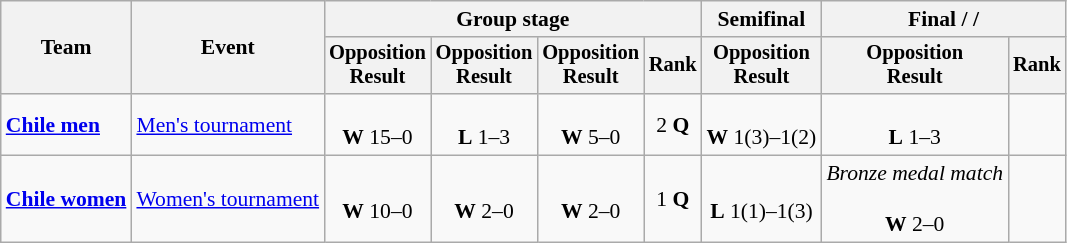<table class=wikitable style=font-size:90%;text-align:center>
<tr>
<th rowspan=2>Team</th>
<th rowspan=2>Event</th>
<th colspan=4>Group stage</th>
<th>Semifinal</th>
<th colspan=2>Final /  / </th>
</tr>
<tr style=font-size:95%>
<th>Opposition<br>Result</th>
<th>Opposition<br>Result</th>
<th>Opposition<br>Result</th>
<th>Rank</th>
<th>Opposition<br>Result</th>
<th>Opposition<br>Result</th>
<th>Rank</th>
</tr>
<tr>
<td style="text-align:left"><strong><a href='#'>Chile men</a></strong></td>
<td style="text-align:left"><a href='#'>Men's tournament</a></td>
<td><br><strong>W</strong> 15–0</td>
<td><br><strong>L</strong> 1–3</td>
<td><br><strong>W</strong> 5–0</td>
<td>2 <strong>Q</strong></td>
<td><br><strong>W</strong> 1(3)–1(2)</td>
<td><br><strong>L</strong> 1–3</td>
<td></td>
</tr>
<tr>
<td style="text-align:left"><strong><a href='#'>Chile women</a></strong></td>
<td style="text-align:left"><a href='#'>Women's tournament</a></td>
<td><br><strong>W</strong> 10–0</td>
<td><br><strong>W</strong> 2–0</td>
<td><br><strong>W</strong> 2–0</td>
<td>1 <strong>Q</strong></td>
<td><br><strong>L</strong> 1(1)–1(3)</td>
<td><em>Bronze medal match</em><br><br><strong>W</strong> 2–0</td>
<td></td>
</tr>
</table>
